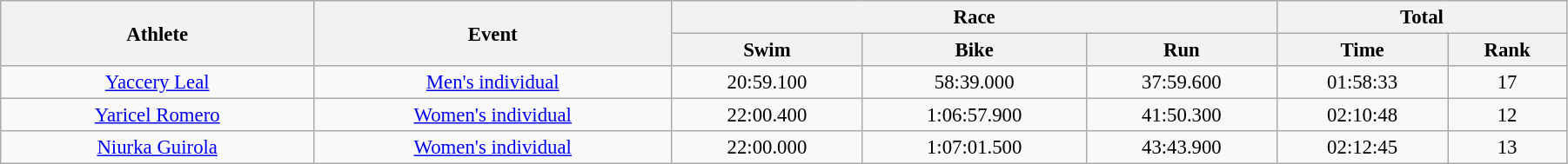<table class="wikitable" style="font-size:95%; text-align:center;" width="95%">
<tr>
<th rowspan="2">Athlete</th>
<th rowspan="2">Event</th>
<th colspan="3">Race</th>
<th colspan="2">Total</th>
</tr>
<tr>
<th>Swim</th>
<th>Bike</th>
<th>Run</th>
<th>Time</th>
<th>Rank</th>
</tr>
<tr>
<td width=20%><a href='#'>Yaccery Leal</a></td>
<td><a href='#'>Men's individual</a></td>
<td>20:59.100</td>
<td>58:39.000</td>
<td>37:59.600</td>
<td>01:58:33</td>
<td>17</td>
</tr>
<tr>
<td width=20%><a href='#'>Yaricel Romero</a></td>
<td><a href='#'>Women's individual</a></td>
<td>22:00.400</td>
<td>1:06:57.900</td>
<td>41:50.300</td>
<td>02:10:48</td>
<td>12</td>
</tr>
<tr>
<td width=20%><a href='#'>Niurka Guirola</a></td>
<td><a href='#'>Women's individual</a></td>
<td>22:00.000</td>
<td>1:07:01.500</td>
<td>43:43.900</td>
<td>02:12:45</td>
<td>13</td>
</tr>
</table>
